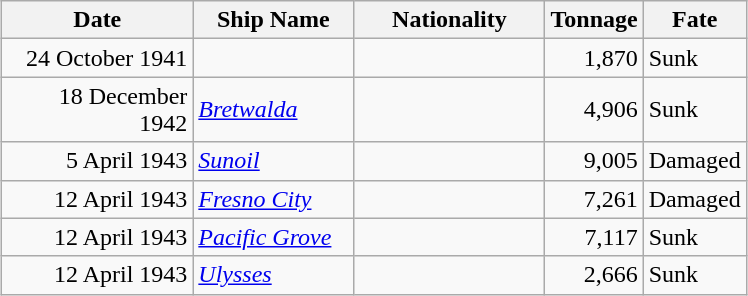<table class="wikitable sortable" style="margin: 1em auto 1em auto;">
<tr>
<th width="120">Date</th>
<th width="100">Ship Name</th>
<th width="120">Nationality</th>
<th width="25">Tonnage</th>
<th width="50">Fate</th>
</tr>
<tr>
<td align="right">24 October 1941</td>
<td align="left"></td>
<td align="left"></td>
<td align="right">1,870</td>
<td align="left">Sunk</td>
</tr>
<tr>
<td align="right">18 December 1942</td>
<td align="left"><a href='#'><em>Bretwalda</em></a></td>
<td align="left"></td>
<td align="right">4,906</td>
<td align="left">Sunk</td>
</tr>
<tr>
<td align="right">5 April 1943</td>
<td align="left"><a href='#'><em>Sunoil</em></a></td>
<td align="left"></td>
<td align="right">9,005</td>
<td align="left">Damaged</td>
</tr>
<tr>
<td align="right">12 April 1943</td>
<td align="left"><a href='#'><em>Fresno City</em></a></td>
<td align="left"></td>
<td align="right">7,261</td>
<td align="left">Damaged</td>
</tr>
<tr>
<td align="right">12 April 1943</td>
<td align="left"><a href='#'><em>Pacific Grove</em></a></td>
<td align="left"></td>
<td align="right">7,117</td>
<td align="left">Sunk</td>
</tr>
<tr>
<td align="right">12 April 1943</td>
<td align="left"><a href='#'><em>Ulysses</em></a></td>
<td align="left"></td>
<td align="right">2,666</td>
<td align="left">Sunk</td>
</tr>
</table>
